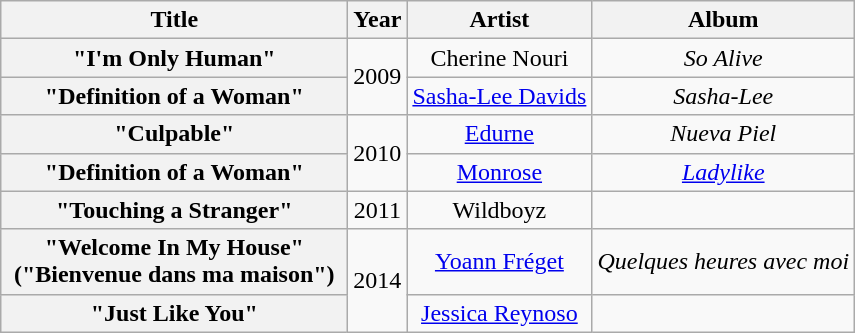<table class="wikitable plainrowheaders" style="text-align:center;">
<tr>
<th scope="col" style="width:14em;">Title</th>
<th scope="col">Year</th>
<th scope="col">Artist</th>
<th scope="col">Album</th>
</tr>
<tr>
<th scope="row">"I'm Only Human"</th>
<td rowspan="2">2009</td>
<td>Cherine Nouri</td>
<td><em>So Alive</em></td>
</tr>
<tr>
<th scope="row">"Definition of a Woman"</th>
<td><a href='#'>Sasha-Lee Davids</a></td>
<td><em>Sasha-Lee</em></td>
</tr>
<tr>
<th scope="row">"Culpable"</th>
<td rowspan="2">2010</td>
<td><a href='#'>Edurne</a></td>
<td><em>Nueva Piel</em></td>
</tr>
<tr>
<th scope="row">"Definition of a Woman"</th>
<td><a href='#'>Monrose</a></td>
<td><em><a href='#'>Ladylike</a></em></td>
</tr>
<tr>
<th scope="row">"Touching a Stranger"</th>
<td>2011</td>
<td>Wildboyz</td>
<td></td>
</tr>
<tr>
<th scope="row">"Welcome In My House" ("Bienvenue dans ma maison")</th>
<td rowspan="2">2014</td>
<td><a href='#'>Yoann Fréget</a></td>
<td><em>Quelques heures avec moi</em></td>
</tr>
<tr>
<th scope="row">"Just Like You"</th>
<td><a href='#'>Jessica Reynoso</a></td>
<td></td>
</tr>
</table>
